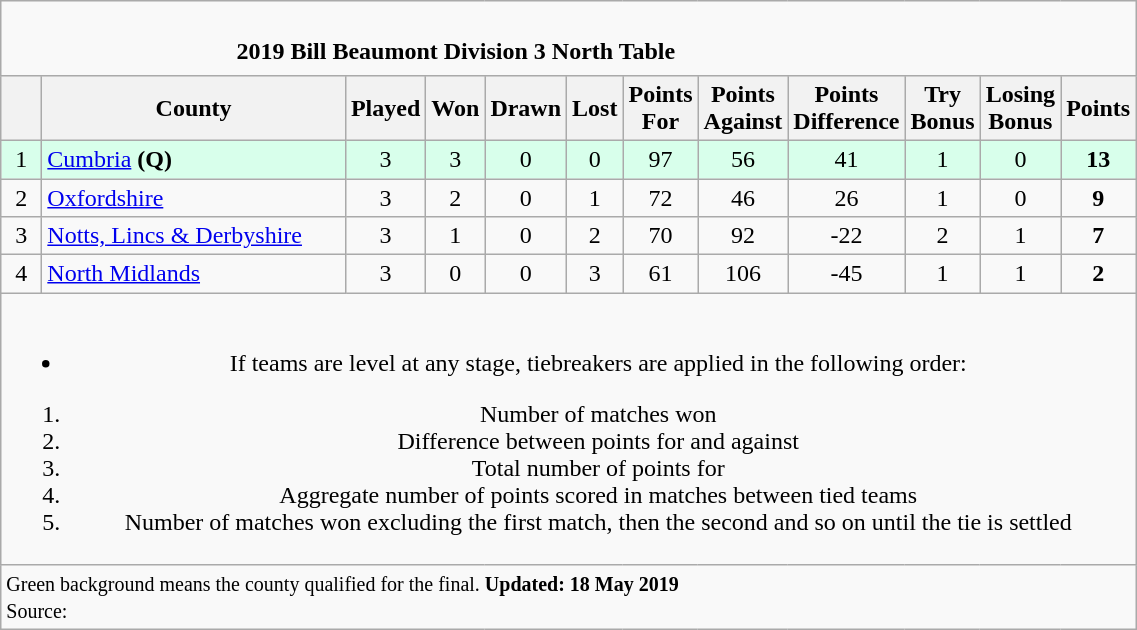<table class="wikitable" style="text-align: center;">
<tr>
<td colspan="15" cellpadding="0" cellspacing="0"><br><table border="0" width="80%" cellpadding="0" cellspacing="0">
<tr>
<td width=20% style="border:0px"></td>
<td style="border:0px"><strong>2019 Bill Beaumont Division 3 North Table</strong></td>
<td width=20% style="border:0px" align=right></td>
</tr>
</table>
</td>
</tr>
<tr>
<th bgcolor="#efefef" width="20"></th>
<th bgcolor="#efefef" width="195">County</th>
<th bgcolor="#efefef" width="20">Played</th>
<th bgcolor="#efefef" width="20">Won</th>
<th bgcolor="#efefef" width="20">Drawn</th>
<th bgcolor="#efefef" width="20">Lost</th>
<th bgcolor="#efefef" width="20">Points For</th>
<th bgcolor="#efefef" width="20">Points Against</th>
<th bgcolor="#efefef" width="20">Points Difference</th>
<th bgcolor="#efefef" width="20">Try Bonus</th>
<th bgcolor="#efefef" width="20">Losing Bonus</th>
<th bgcolor="#efefef" width="20">Points</th>
</tr>
<tr bgcolor=#d8ffeb align=center>
<td>1</td>
<td style="text-align:left;"><a href='#'>Cumbria</a> <strong>(Q)</strong></td>
<td>3</td>
<td>3</td>
<td>0</td>
<td>0</td>
<td>97</td>
<td>56</td>
<td>41</td>
<td>1</td>
<td>0</td>
<td><strong>13</strong></td>
</tr>
<tr>
<td>2</td>
<td style="text-align:left;"><a href='#'>Oxfordshire</a></td>
<td>3</td>
<td>2</td>
<td>0</td>
<td>1</td>
<td>72</td>
<td>46</td>
<td>26</td>
<td>1</td>
<td>0</td>
<td><strong>9</strong></td>
</tr>
<tr>
<td>3</td>
<td style="text-align:left;"><a href='#'>Notts, Lincs & Derbyshire</a></td>
<td>3</td>
<td>1</td>
<td>0</td>
<td>2</td>
<td>70</td>
<td>92</td>
<td>-22</td>
<td>2</td>
<td>1</td>
<td><strong>7</strong></td>
</tr>
<tr>
<td>4</td>
<td style="text-align:left;"><a href='#'>North Midlands</a></td>
<td>3</td>
<td>0</td>
<td>0</td>
<td>3</td>
<td>61</td>
<td>106</td>
<td>-45</td>
<td>1</td>
<td>1</td>
<td><strong>2</strong></td>
</tr>
<tr>
<td colspan="15"><br><ul><li>If teams are level at any stage, tiebreakers are applied in the following order:</li></ul><ol><li>Number of matches won</li><li>Difference between points for and against</li><li>Total number of points for</li><li>Aggregate number of points scored in matches between tied teams</li><li>Number of matches won excluding the first match, then the second and so on until the tie is settled</li></ol></td>
</tr>
<tr | style="text-align:left;" |>
<td colspan="15" style="border:0px"><small><span>Green background</span> means the county qualified for the final. <strong>Updated: 18 May 2019</strong><br>Source: </small></td>
</tr>
</table>
